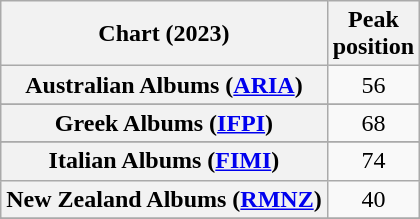<table class="wikitable sortable plainrowheaders" style="text-align:center">
<tr>
<th scope="col">Chart (2023)</th>
<th scope="col">Peak<br>position</th>
</tr>
<tr>
<th scope="row">Australian Albums (<a href='#'>ARIA</a>)</th>
<td>56</td>
</tr>
<tr>
</tr>
<tr>
<th scope="row">Greek Albums (<a href='#'>IFPI</a>)</th>
<td>68</td>
</tr>
<tr>
</tr>
<tr>
<th scope="row">Italian Albums (<a href='#'>FIMI</a>)</th>
<td>74</td>
</tr>
<tr>
<th scope="row">New Zealand Albums (<a href='#'>RMNZ</a>)</th>
<td>40</td>
</tr>
<tr>
</tr>
<tr>
</tr>
<tr>
</tr>
<tr>
</tr>
<tr>
</tr>
<tr>
</tr>
<tr>
</tr>
</table>
